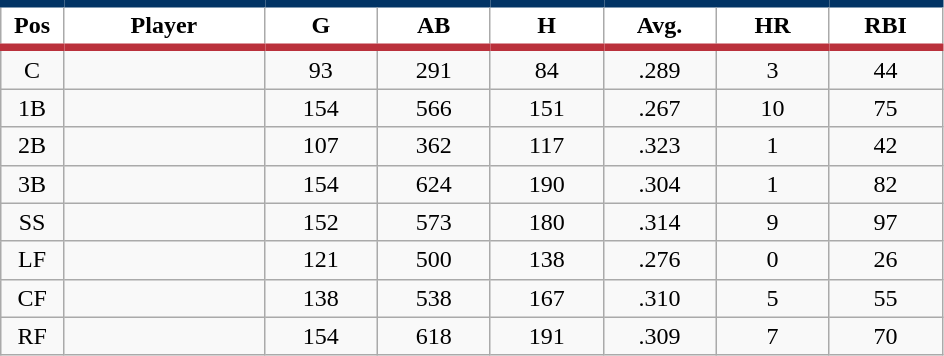<table class="wikitable sortable">
<tr>
<th style="background:#FFFFFF; border-top:#023465 5px solid; border-bottom:#ba313c 5px solid;" width="5%">Pos</th>
<th style="background:#FFFFFF; border-top:#023465 5px solid; border-bottom:#ba313c 5px solid;" width="16%">Player</th>
<th style="background:#FFFFFF; border-top:#023465 5px solid; border-bottom:#ba313c 5px solid;" width="9%">G</th>
<th style="background:#FFFFFF; border-top:#023465 5px solid; border-bottom:#ba313c 5px solid;" width="9%">AB</th>
<th style="background:#FFFFFF; border-top:#023465 5px solid; border-bottom:#ba313c 5px solid;" width="9%">H</th>
<th style="background:#FFFFFF; border-top:#023465 5px solid; border-bottom:#ba313c 5px solid;" width="9%">Avg.</th>
<th style="background:#FFFFFF; border-top:#023465 5px solid; border-bottom:#ba313c 5px solid;" width="9%">HR</th>
<th style="background:#FFFFFF; border-top:#023465 5px solid; border-bottom:#ba313c 5px solid;" width="9%">RBI</th>
</tr>
<tr align="center">
<td>C</td>
<td></td>
<td>93</td>
<td>291</td>
<td>84</td>
<td>.289</td>
<td>3</td>
<td>44</td>
</tr>
<tr align="center">
<td>1B</td>
<td></td>
<td>154</td>
<td>566</td>
<td>151</td>
<td>.267</td>
<td>10</td>
<td>75</td>
</tr>
<tr align="center">
<td>2B</td>
<td></td>
<td>107</td>
<td>362</td>
<td>117</td>
<td>.323</td>
<td>1</td>
<td>42</td>
</tr>
<tr align="center">
<td>3B</td>
<td></td>
<td>154</td>
<td>624</td>
<td>190</td>
<td>.304</td>
<td>1</td>
<td>82</td>
</tr>
<tr align="center">
<td>SS</td>
<td></td>
<td>152</td>
<td>573</td>
<td>180</td>
<td>.314</td>
<td>9</td>
<td>97</td>
</tr>
<tr align="center">
<td>LF</td>
<td></td>
<td>121</td>
<td>500</td>
<td>138</td>
<td>.276</td>
<td>0</td>
<td>26</td>
</tr>
<tr align="center">
<td>CF</td>
<td></td>
<td>138</td>
<td>538</td>
<td>167</td>
<td>.310</td>
<td>5</td>
<td>55</td>
</tr>
<tr align="center">
<td>RF</td>
<td></td>
<td>154</td>
<td>618</td>
<td>191</td>
<td>.309</td>
<td>7</td>
<td>70</td>
</tr>
</table>
